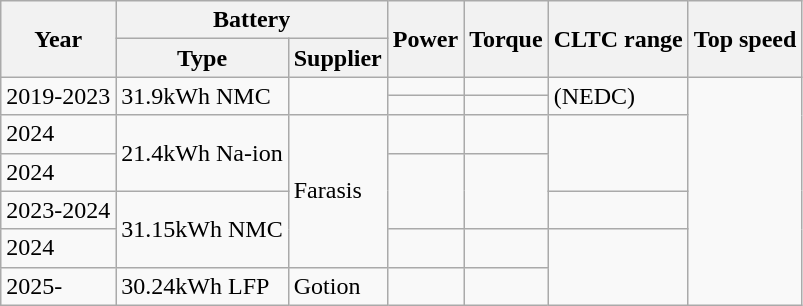<table class="wikitable">
<tr>
<th rowspan="2">Year</th>
<th colspan="2">Battery</th>
<th rowspan="2">Power</th>
<th rowspan="2">Torque</th>
<th rowspan="2">CLTC range</th>
<th rowspan="2">Top speed</th>
</tr>
<tr>
<th>Type</th>
<th>Supplier</th>
</tr>
<tr>
<td rowspan="2">2019-2023</td>
<td rowspan="2">31.9kWh NMC</td>
<td rowspan="2"></td>
<td></td>
<td></td>
<td rowspan="2"> (NEDC)</td>
<td rowspan="7"></td>
</tr>
<tr>
<td></td>
<td></td>
</tr>
<tr>
<td>2024</td>
<td rowspan="2">21.4kWh Na-ion</td>
<td rowspan="4">Farasis</td>
<td></td>
<td></td>
<td rowspan="2"></td>
</tr>
<tr>
<td>2024</td>
<td rowspan="2"></td>
<td rowspan="2"></td>
</tr>
<tr>
<td>2023-2024</td>
<td rowspan="2">31.15kWh NMC</td>
<td></td>
</tr>
<tr>
<td>2024</td>
<td></td>
<td></td>
<td rowspan="2"></td>
</tr>
<tr>
<td>2025-</td>
<td>30.24kWh LFP</td>
<td>Gotion</td>
<td></td>
<td></td>
</tr>
</table>
